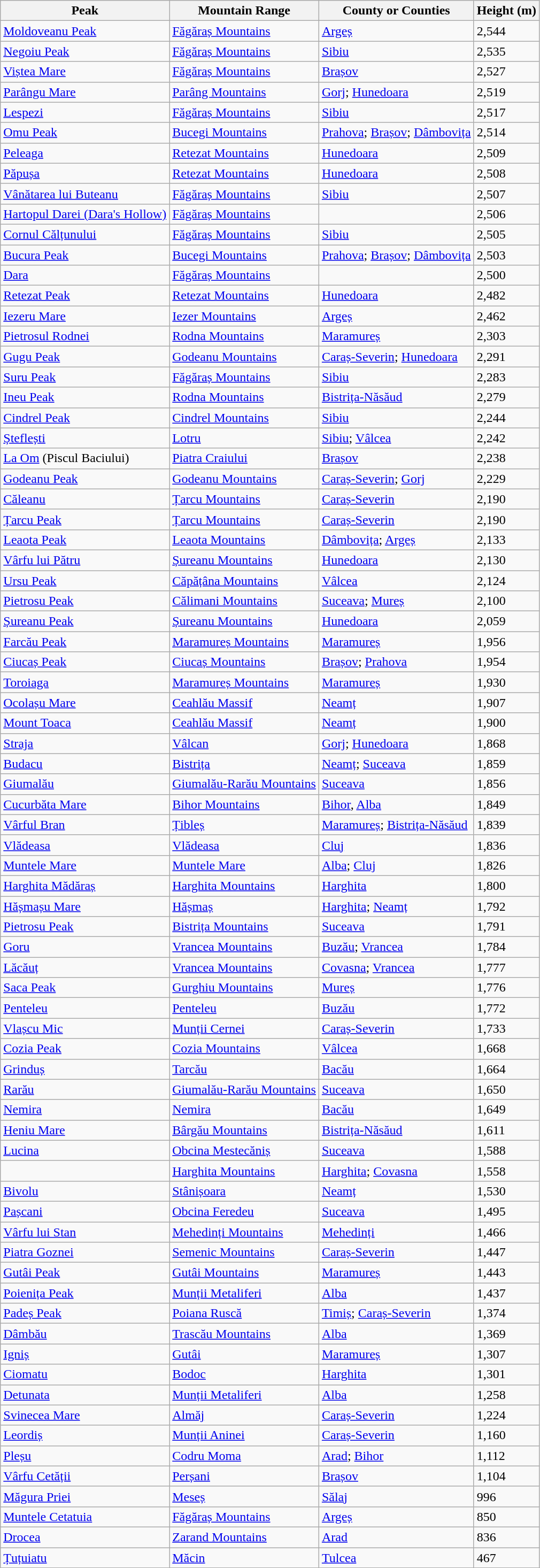<table class="wikitable sortable sticky-header">
<tr>
<th>Peak</th>
<th>Mountain Range</th>
<th>County or Counties</th>
<th>Height (m)</th>
</tr>
<tr>
<td><a href='#'>Moldoveanu Peak</a></td>
<td><a href='#'>Făgăraș Mountains</a></td>
<td><a href='#'> Argeș</a></td>
<td>2,544</td>
</tr>
<tr>
<td><a href='#'>Negoiu Peak</a></td>
<td><a href='#'>Făgăraș Mountains</a></td>
<td><a href='#'>Sibiu</a></td>
<td>2,535</td>
</tr>
<tr>
<td><a href='#'>Viștea Mare</a></td>
<td><a href='#'>Făgăraș Mountains</a></td>
<td><a href='#'>Brașov</a></td>
<td>2,527</td>
</tr>
<tr>
<td><a href='#'>Parângu Mare</a></td>
<td><a href='#'>Parâng Mountains</a></td>
<td><a href='#'>Gorj</a>; <a href='#'>Hunedoara</a></td>
<td>2,519</td>
</tr>
<tr>
<td><a href='#'>Lespezi</a></td>
<td><a href='#'>Făgăraș Mountains</a></td>
<td><a href='#'>Sibiu</a></td>
<td>2,517</td>
</tr>
<tr>
<td><a href='#'>Omu Peak</a></td>
<td><a href='#'>Bucegi Mountains</a></td>
<td><a href='#'>Prahova</a>; <a href='#'>Brașov</a>; <a href='#'>Dâmbovița</a></td>
<td>2,514</td>
</tr>
<tr>
<td><a href='#'>Peleaga</a></td>
<td><a href='#'>Retezat Mountains</a></td>
<td><a href='#'>Hunedoara</a></td>
<td>2,509</td>
</tr>
<tr>
<td><a href='#'>Păpușa</a></td>
<td><a href='#'>Retezat Mountains</a></td>
<td><a href='#'>Hunedoara</a></td>
<td>2,508</td>
</tr>
<tr>
<td><a href='#'>Vânătarea lui Buteanu</a></td>
<td><a href='#'>Făgăraș Mountains</a></td>
<td><a href='#'>Sibiu</a></td>
<td>2,507</td>
</tr>
<tr>
<td><a href='#'>Hartopul Darei (Dara's Hollow)</a></td>
<td><a href='#'>Făgăraș Mountains</a></td>
<td></td>
<td>2,506</td>
</tr>
<tr>
<td><a href='#'>Cornul Călțunului</a></td>
<td><a href='#'>Făgăraș Mountains</a></td>
<td><a href='#'>Sibiu</a></td>
<td>2,505</td>
</tr>
<tr>
<td><a href='#'>Bucura Peak</a></td>
<td><a href='#'>Bucegi Mountains</a></td>
<td><a href='#'>Prahova</a>; <a href='#'>Brașov</a>; <a href='#'>Dâmbovița</a></td>
<td>2,503</td>
</tr>
<tr>
<td><a href='#'>Dara</a></td>
<td><a href='#'>Făgăraș Mountains</a></td>
<td></td>
<td>2,500</td>
</tr>
<tr>
<td><a href='#'>Retezat Peak</a></td>
<td><a href='#'>Retezat Mountains</a></td>
<td><a href='#'>Hunedoara</a></td>
<td>2,482</td>
</tr>
<tr>
<td><a href='#'>Iezeru Mare</a></td>
<td><a href='#'>Iezer Mountains</a></td>
<td><a href='#'>Argeș</a></td>
<td>2,462</td>
</tr>
<tr>
<td><a href='#'>Pietrosul Rodnei</a></td>
<td><a href='#'>Rodna Mountains</a></td>
<td><a href='#'>Maramureș</a></td>
<td>2,303</td>
</tr>
<tr>
<td><a href='#'>Gugu Peak</a></td>
<td><a href='#'>Godeanu Mountains</a></td>
<td><a href='#'>Caraș-Severin</a>; <a href='#'>Hunedoara</a></td>
<td>2,291</td>
</tr>
<tr>
<td><a href='#'>Suru Peak</a></td>
<td><a href='#'>Făgăraș Mountains</a></td>
<td><a href='#'>Sibiu</a></td>
<td>2,283</td>
</tr>
<tr>
<td><a href='#'>Ineu Peak</a></td>
<td><a href='#'>Rodna Mountains</a></td>
<td><a href='#'>Bistrița-Năsăud</a></td>
<td>2,279</td>
</tr>
<tr>
<td><a href='#'>Cindrel Peak</a></td>
<td><a href='#'>Cindrel Mountains</a></td>
<td><a href='#'>Sibiu</a></td>
<td>2,244</td>
</tr>
<tr>
<td><a href='#'>Șteflești</a></td>
<td><a href='#'>Lotru</a></td>
<td><a href='#'>Sibiu</a>; <a href='#'>Vâlcea</a></td>
<td>2,242</td>
</tr>
<tr>
<td><a href='#'>La Om</a> (Piscul Baciului)</td>
<td><a href='#'>Piatra Craiului</a></td>
<td><a href='#'>Brașov</a></td>
<td>2,238</td>
</tr>
<tr>
<td><a href='#'>Godeanu Peak</a></td>
<td><a href='#'>Godeanu Mountains</a></td>
<td><a href='#'>Caraș-Severin</a>; <a href='#'>Gorj</a></td>
<td>2,229</td>
</tr>
<tr>
<td><a href='#'>Căleanu</a></td>
<td><a href='#'>Țarcu Mountains</a></td>
<td><a href='#'>Caraș-Severin</a></td>
<td>2,190</td>
</tr>
<tr>
<td><a href='#'>Țarcu Peak</a></td>
<td><a href='#'>Țarcu Mountains</a></td>
<td><a href='#'>Caraș-Severin</a></td>
<td>2,190</td>
</tr>
<tr>
<td><a href='#'>Leaota Peak</a></td>
<td><a href='#'>Leaota Mountains</a></td>
<td><a href='#'>Dâmbovița</a>; <a href='#'>Argeș</a></td>
<td>2,133</td>
</tr>
<tr>
<td><a href='#'>Vârfu lui Pătru</a></td>
<td><a href='#'>Șureanu Mountains</a></td>
<td><a href='#'>Hunedoara</a></td>
<td>2,130</td>
</tr>
<tr>
<td><a href='#'>Ursu Peak</a></td>
<td><a href='#'>Căpățâna Mountains</a></td>
<td><a href='#'>Vâlcea</a></td>
<td>2,124</td>
</tr>
<tr>
<td><a href='#'>Pietrosu Peak</a></td>
<td><a href='#'>Călimani Mountains</a></td>
<td><a href='#'>Suceava</a>; <a href='#'>Mureș</a></td>
<td>2,100</td>
</tr>
<tr>
<td><a href='#'>Șureanu Peak</a></td>
<td><a href='#'>Șureanu Mountains</a></td>
<td><a href='#'>Hunedoara</a></td>
<td>2,059</td>
</tr>
<tr>
<td><a href='#'>Farcău Peak</a></td>
<td><a href='#'>Maramureș Mountains</a></td>
<td><a href='#'>Maramureș</a></td>
<td>1,956</td>
</tr>
<tr>
<td><a href='#'>Ciucaș Peak</a></td>
<td><a href='#'>Ciucaș Mountains</a></td>
<td><a href='#'>Brașov</a>; <a href='#'>Prahova</a></td>
<td>1,954</td>
</tr>
<tr>
<td><a href='#'>Toroiaga</a></td>
<td><a href='#'>Maramureș Mountains</a></td>
<td><a href='#'>Maramureș</a></td>
<td>1,930</td>
</tr>
<tr>
<td><a href='#'>Ocolașu Mare</a></td>
<td><a href='#'>Ceahlău Massif</a></td>
<td><a href='#'>Neamț</a></td>
<td>1,907</td>
</tr>
<tr>
<td><a href='#'>Mount Toaca</a></td>
<td><a href='#'>Ceahlău Massif</a></td>
<td><a href='#'>Neamț</a></td>
<td>1,900</td>
</tr>
<tr>
<td><a href='#'>Straja</a></td>
<td><a href='#'>Vâlcan</a></td>
<td><a href='#'>Gorj</a>; <a href='#'>Hunedoara</a></td>
<td>1,868</td>
</tr>
<tr>
<td><a href='#'>Budacu</a></td>
<td><a href='#'>Bistrița</a></td>
<td><a href='#'>Neamț</a>; <a href='#'>Suceava</a></td>
<td>1,859</td>
</tr>
<tr>
<td><a href='#'>Giumalău</a></td>
<td><a href='#'>Giumalău-Rarău Mountains</a></td>
<td><a href='#'>Suceava</a></td>
<td>1,856</td>
</tr>
<tr>
<td><a href='#'>Cucurbăta Mare</a></td>
<td><a href='#'>Bihor Mountains</a></td>
<td><a href='#'>Bihor</a>, <a href='#'>Alba</a></td>
<td>1,849</td>
</tr>
<tr>
<td><a href='#'>Vârful Bran</a></td>
<td><a href='#'>Țibleș</a></td>
<td><a href='#'>Maramureș</a>; <a href='#'>Bistrița-Năsăud</a></td>
<td>1,839</td>
</tr>
<tr>
<td><a href='#'>Vlădeasa</a></td>
<td><a href='#'>Vlădeasa</a></td>
<td><a href='#'>Cluj</a></td>
<td>1,836</td>
</tr>
<tr>
<td><a href='#'>Muntele Mare</a></td>
<td><a href='#'>Muntele Mare</a></td>
<td><a href='#'>Alba</a>; <a href='#'>Cluj</a></td>
<td>1,826</td>
</tr>
<tr>
<td><a href='#'>Harghita Mădăraș</a></td>
<td><a href='#'>Harghita Mountains</a></td>
<td><a href='#'>Harghita</a></td>
<td>1,800</td>
</tr>
<tr>
<td><a href='#'>Hășmașu Mare</a></td>
<td><a href='#'>Hășmaș</a></td>
<td><a href='#'>Harghita</a>; <a href='#'>Neamț</a></td>
<td>1,792</td>
</tr>
<tr>
<td><a href='#'>Pietrosu Peak</a></td>
<td><a href='#'>Bistrița Mountains</a></td>
<td><a href='#'>Suceava</a></td>
<td>1,791</td>
</tr>
<tr>
<td><a href='#'>Goru</a></td>
<td><a href='#'>Vrancea Mountains</a></td>
<td><a href='#'>Buzău</a>; <a href='#'>Vrancea</a></td>
<td>1,784</td>
</tr>
<tr>
<td><a href='#'>Lăcăuț</a></td>
<td><a href='#'>Vrancea Mountains</a></td>
<td><a href='#'>Covasna</a>; <a href='#'>Vrancea</a></td>
<td>1,777</td>
</tr>
<tr>
<td><a href='#'>Saca Peak</a></td>
<td><a href='#'>Gurghiu Mountains</a></td>
<td><a href='#'>Mureș</a></td>
<td>1,776</td>
</tr>
<tr>
<td><a href='#'>Penteleu</a></td>
<td><a href='#'>Penteleu</a></td>
<td><a href='#'>Buzău</a></td>
<td>1,772</td>
</tr>
<tr>
<td><a href='#'>Vlașcu Mic</a></td>
<td><a href='#'>Munții Cernei</a></td>
<td><a href='#'>Caraș-Severin</a></td>
<td>1,733</td>
</tr>
<tr>
<td><a href='#'>Cozia Peak</a></td>
<td><a href='#'>Cozia Mountains</a></td>
<td><a href='#'>Vâlcea</a></td>
<td>1,668</td>
</tr>
<tr>
<td><a href='#'>Grinduș</a></td>
<td><a href='#'>Tarcău</a></td>
<td><a href='#'>Bacău</a></td>
<td>1,664</td>
</tr>
<tr>
<td><a href='#'>Rarău</a></td>
<td><a href='#'>Giumalău-Rarău Mountains</a></td>
<td><a href='#'>Suceava</a></td>
<td>1,650</td>
</tr>
<tr>
<td><a href='#'>Nemira</a></td>
<td><a href='#'>Nemira</a></td>
<td><a href='#'>Bacău</a></td>
<td>1,649</td>
</tr>
<tr>
<td><a href='#'>Heniu Mare</a></td>
<td><a href='#'>Bârgău Mountains</a></td>
<td><a href='#'>Bistrița-Năsăud</a></td>
<td>1,611</td>
</tr>
<tr>
<td><a href='#'>Lucina</a></td>
<td><a href='#'>Obcina Mestecăniș</a></td>
<td><a href='#'>Suceava</a></td>
<td>1,588</td>
</tr>
<tr>
<td></td>
<td><a href='#'>Harghita Mountains</a></td>
<td><a href='#'>Harghita</a>; <a href='#'>Covasna</a></td>
<td>1,558</td>
</tr>
<tr>
<td><a href='#'>Bivolu</a></td>
<td><a href='#'>Stânișoara</a></td>
<td><a href='#'>Neamț</a></td>
<td>1,530</td>
</tr>
<tr>
<td><a href='#'>Pașcani</a></td>
<td><a href='#'>Obcina Feredeu</a></td>
<td><a href='#'>Suceava</a></td>
<td>1,495</td>
</tr>
<tr>
<td><a href='#'>Vârfu lui Stan</a></td>
<td><a href='#'>Mehedinți Mountains</a></td>
<td><a href='#'>Mehedinți</a></td>
<td>1,466</td>
</tr>
<tr>
<td><a href='#'>Piatra Goznei</a></td>
<td><a href='#'>Semenic Mountains</a></td>
<td><a href='#'>Caraș-Severin</a></td>
<td>1,447</td>
</tr>
<tr>
<td><a href='#'>Gutâi Peak</a></td>
<td><a href='#'>Gutâi Mountains</a></td>
<td><a href='#'>Maramureș</a></td>
<td>1,443</td>
</tr>
<tr>
<td><a href='#'>Poienița Peak</a></td>
<td><a href='#'>Munții Metaliferi</a></td>
<td><a href='#'>Alba</a></td>
<td>1,437</td>
</tr>
<tr>
<td><a href='#'>Padeș Peak</a></td>
<td><a href='#'>Poiana Ruscă</a></td>
<td><a href='#'>Timiș</a>; <a href='#'>Caraș-Severin</a></td>
<td>1,374</td>
</tr>
<tr>
<td><a href='#'>Dâmbău</a></td>
<td><a href='#'>Trascău Mountains</a></td>
<td><a href='#'>Alba</a></td>
<td>1,369</td>
</tr>
<tr>
<td><a href='#'>Igniș</a></td>
<td><a href='#'>Gutâi</a></td>
<td><a href='#'>Maramureș</a></td>
<td>1,307</td>
</tr>
<tr>
<td><a href='#'>Ciomatu</a></td>
<td><a href='#'>Bodoc</a></td>
<td><a href='#'>Harghita</a></td>
<td>1,301</td>
</tr>
<tr>
<td><a href='#'>Detunata</a></td>
<td><a href='#'>Munții Metaliferi</a></td>
<td><a href='#'>Alba</a></td>
<td>1,258</td>
</tr>
<tr>
<td><a href='#'>Svinecea Mare</a></td>
<td><a href='#'>Almăj</a></td>
<td><a href='#'>Caraș-Severin</a></td>
<td>1,224</td>
</tr>
<tr>
<td><a href='#'>Leordiș</a></td>
<td><a href='#'>Munții Aninei</a></td>
<td><a href='#'>Caraș-Severin</a></td>
<td>1,160</td>
</tr>
<tr>
<td><a href='#'>Pleșu</a></td>
<td><a href='#'>Codru Moma</a></td>
<td><a href='#'>Arad</a>; <a href='#'>Bihor</a></td>
<td>1,112</td>
</tr>
<tr>
<td><a href='#'>Vârfu Cetății</a></td>
<td><a href='#'>Perșani</a></td>
<td><a href='#'>Brașov</a></td>
<td>1,104</td>
</tr>
<tr>
<td><a href='#'>Măgura Priei</a></td>
<td><a href='#'>Meseș</a></td>
<td><a href='#'>Sălaj</a></td>
<td>996</td>
</tr>
<tr>
<td><a href='#'>Muntele Cetatuia</a></td>
<td><a href='#'>Făgăraș Mountains</a></td>
<td><a href='#'>Argeș</a></td>
<td>850</td>
</tr>
<tr>
<td><a href='#'>Drocea</a></td>
<td><a href='#'>Zarand Mountains</a></td>
<td><a href='#'>Arad</a></td>
<td>836</td>
</tr>
<tr>
<td><a href='#'>Țuțuiatu</a></td>
<td><a href='#'>Măcin</a></td>
<td><a href='#'>Tulcea</a></td>
<td>467</td>
</tr>
<tr>
</tr>
</table>
